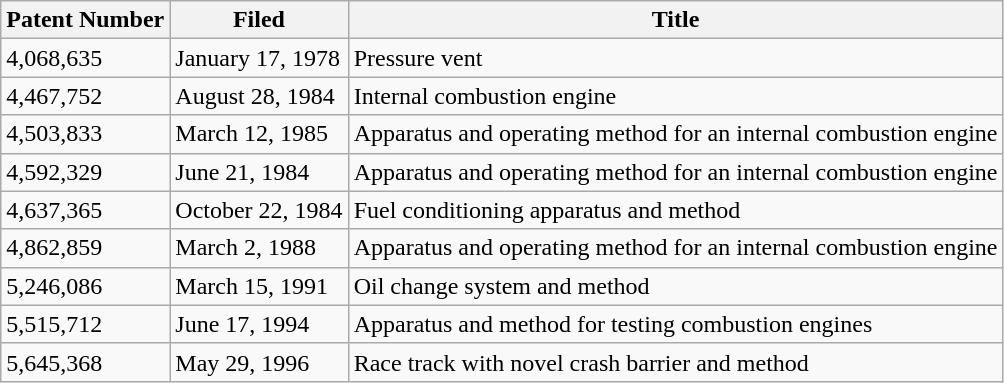<table class="wikitable">
<tr>
<th>Patent Number</th>
<th>Filed</th>
<th>Title</th>
</tr>
<tr>
<td>4,068,635</td>
<td>January 17, 1978</td>
<td>Pressure vent</td>
</tr>
<tr>
<td>4,467,752</td>
<td>August 28, 1984</td>
<td>Internal combustion engine</td>
</tr>
<tr>
<td>4,503,833</td>
<td>March 12, 1985</td>
<td>Apparatus and operating method for an internal combustion engine</td>
</tr>
<tr>
<td>4,592,329</td>
<td>June 21, 1984</td>
<td>Apparatus and operating method for an internal combustion engine</td>
</tr>
<tr>
<td>4,637,365</td>
<td>October 22, 1984</td>
<td>Fuel conditioning apparatus and method</td>
</tr>
<tr>
<td>4,862,859</td>
<td>March 2, 1988</td>
<td>Apparatus and operating method for an internal combustion engine</td>
</tr>
<tr>
<td>5,246,086</td>
<td>March 15, 1991</td>
<td>Oil change system and method</td>
</tr>
<tr>
<td>5,515,712</td>
<td>June 17, 1994</td>
<td>Apparatus and method for testing combustion engines</td>
</tr>
<tr>
<td>5,645,368</td>
<td>May 29, 1996</td>
<td>Race track with novel crash barrier and method</td>
</tr>
</table>
